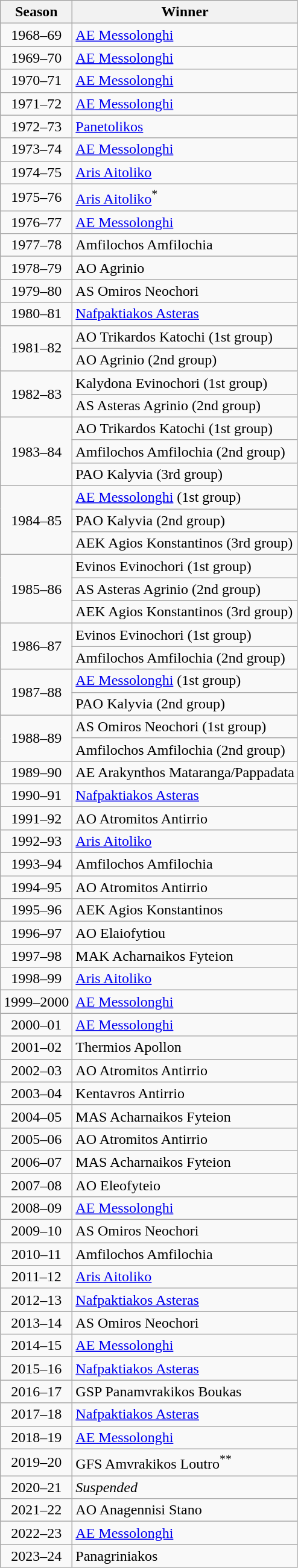<table class="wikitable" style="text-align:left;">
<tr>
<th>Season</th>
<th>Winner</th>
</tr>
<tr>
<td align="center">1968–69</td>
<td><a href='#'>AE Messolonghi</a></td>
</tr>
<tr>
<td align="center">1969–70</td>
<td><a href='#'>AE Messolonghi</a></td>
</tr>
<tr>
<td align="center">1970–71</td>
<td><a href='#'>AE Messolonghi</a></td>
</tr>
<tr>
<td align="center">1971–72</td>
<td><a href='#'>AE Messolonghi</a></td>
</tr>
<tr>
<td align="center">1972–73</td>
<td><a href='#'>Panetolikos</a></td>
</tr>
<tr>
<td align="center">1973–74</td>
<td><a href='#'>AE Messolonghi</a></td>
</tr>
<tr>
<td align="center">1974–75</td>
<td><a href='#'>Aris Aitoliko</a></td>
</tr>
<tr>
<td align="center">1975–76</td>
<td><a href='#'>Aris Aitoliko</a><sup>*</sup></td>
</tr>
<tr>
<td align="center">1976–77</td>
<td><a href='#'>AE Messolonghi</a></td>
</tr>
<tr>
<td align="center">1977–78</td>
<td>Amfilochos Amfilochia</td>
</tr>
<tr>
<td align="center">1978–79</td>
<td>AO Agrinio</td>
</tr>
<tr>
<td align="center">1979–80</td>
<td>AS Omiros Neochori</td>
</tr>
<tr>
<td align="center">1980–81</td>
<td><a href='#'>Nafpaktiakos Asteras</a></td>
</tr>
<tr>
<td align="center" rowspan=2>1981–82</td>
<td>AO Trikardos Katochi (1st group)</td>
</tr>
<tr>
<td>AO Agrinio (2nd group)</td>
</tr>
<tr>
<td align="center" rowspan=2>1982–83</td>
<td>Kalydona Evinochori (1st group)</td>
</tr>
<tr>
<td>AS Asteras Agrinio (2nd group)</td>
</tr>
<tr>
<td align="center" rowspan=3>1983–84</td>
<td>AO Trikardos Katochi (1st group)</td>
</tr>
<tr>
<td>Amfilochos Amfilochia (2nd group)</td>
</tr>
<tr>
<td>PAO Kalyvia (3rd group)</td>
</tr>
<tr>
<td align="center" rowspan=3>1984–85</td>
<td><a href='#'>AE Messolonghi</a> (1st group)</td>
</tr>
<tr>
<td>PAO Kalyvia (2nd group)</td>
</tr>
<tr>
<td>AEK Agios Konstantinos (3rd group)</td>
</tr>
<tr>
<td align="center" rowspan=3>1985–86</td>
<td>Evinos Evinochori (1st group)</td>
</tr>
<tr>
<td>AS Asteras Agrinio (2nd group)</td>
</tr>
<tr>
<td>AEK Agios Konstantinos (3rd group)</td>
</tr>
<tr>
<td align="center" rowspan=2>1986–87</td>
<td>Evinos Evinochori (1st group)</td>
</tr>
<tr>
<td>Amfilochos Amfilochia (2nd group)</td>
</tr>
<tr>
<td align="center" rowspan=2>1987–88</td>
<td><a href='#'>AE Messolonghi</a> (1st group)</td>
</tr>
<tr>
<td>PAO Kalyvia (2nd group)</td>
</tr>
<tr>
<td align="center" rowspan=2>1988–89</td>
<td>AS Omiros Neochori (1st group)</td>
</tr>
<tr>
<td>Amfilochos Amfilochia (2nd group)</td>
</tr>
<tr>
<td align="center">1989–90</td>
<td>AE Arakynthos Mataranga/Pappadata</td>
</tr>
<tr>
<td align="center">1990–91</td>
<td><a href='#'>Nafpaktiakos Asteras</a></td>
</tr>
<tr>
<td align="center">1991–92</td>
<td>AO Atromitos Antirrio</td>
</tr>
<tr>
<td align="center">1992–93</td>
<td><a href='#'>Aris Aitoliko</a></td>
</tr>
<tr>
<td align="center">1993–94</td>
<td>Amfilochos Amfilochia</td>
</tr>
<tr>
<td align="center">1994–95</td>
<td>AO Atromitos Antirrio</td>
</tr>
<tr>
<td align="center">1995–96</td>
<td>AEK Agios Konstantinos</td>
</tr>
<tr>
<td align="center">1996–97</td>
<td>AO Elaiofytiou</td>
</tr>
<tr>
<td align="center">1997–98</td>
<td>MAK Acharnaikos Fyteion</td>
</tr>
<tr>
<td align="center">1998–99</td>
<td><a href='#'>Aris Aitoliko</a></td>
</tr>
<tr>
<td align="center">1999–2000</td>
<td><a href='#'>AE Messolonghi</a></td>
</tr>
<tr>
<td align="center">2000–01</td>
<td><a href='#'>AE Messolonghi</a></td>
</tr>
<tr>
<td align="center">2001–02</td>
<td>Thermios Apollon</td>
</tr>
<tr>
<td align="center">2002–03</td>
<td>AO Atromitos Antirrio</td>
</tr>
<tr>
<td align="center">2003–04</td>
<td>Kentavros Antirrio</td>
</tr>
<tr>
<td align="center">2004–05</td>
<td>MAS Acharnaikos Fyteion</td>
</tr>
<tr>
<td align="center">2005–06</td>
<td>AO Atromitos Antirrio</td>
</tr>
<tr>
<td align="center">2006–07</td>
<td>MAS Acharnaikos Fyteion</td>
</tr>
<tr>
<td align="center">2007–08</td>
<td>AO Eleofyteio</td>
</tr>
<tr>
<td align="center">2008–09</td>
<td><a href='#'>AE Messolonghi</a></td>
</tr>
<tr>
<td align="center">2009–10</td>
<td>AS Omiros Neochori</td>
</tr>
<tr>
<td align="center">2010–11</td>
<td>Amfilochos Amfilochia</td>
</tr>
<tr>
<td align="center">2011–12</td>
<td><a href='#'>Aris Aitoliko</a></td>
</tr>
<tr>
<td align="center">2012–13</td>
<td><a href='#'>Nafpaktiakos Asteras</a></td>
</tr>
<tr>
<td align="center">2013–14</td>
<td>AS Omiros Neochori</td>
</tr>
<tr>
<td align="center">2014–15</td>
<td><a href='#'>AE Messolonghi</a></td>
</tr>
<tr>
<td align="center">2015–16</td>
<td><a href='#'>Nafpaktiakos Asteras</a></td>
</tr>
<tr>
<td align="center">2016–17</td>
<td>GSP Panamvrakikos Boukas</td>
</tr>
<tr>
<td align="center">2017–18</td>
<td><a href='#'>Nafpaktiakos Asteras</a></td>
</tr>
<tr>
<td align="center">2018–19</td>
<td><a href='#'>AE Messolonghi</a></td>
</tr>
<tr>
<td align="center">2019–20</td>
<td>GFS Amvrakikos Loutro<sup>**</sup></td>
</tr>
<tr>
<td align="center">2020–21</td>
<td><em>Suspended</em></td>
</tr>
<tr>
<td align="center">2021–22</td>
<td>AO Anagennisi Stano</td>
</tr>
<tr>
<td align="center">2022–23</td>
<td><a href='#'>AE Messolonghi</a></td>
</tr>
<tr>
<td align="center">2023–24</td>
<td>Panagriniakos</td>
</tr>
</table>
